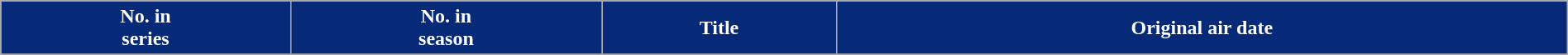<table class="wikitable plainrowheaders" style="width: 100%; margin-right: 0;">
<tr>
<th style="background: #062A78; color: #ffffff;">No. in<br>series</th>
<th style="background: #062A78; color: #ffffff;">No. in<br>season</th>
<th style="background: #062A78; color: #ffffff;">Title</th>
<th style="background: #062A78; color: #ffffff;">Original air date</th>
</tr>
<tr>
</tr>
</table>
